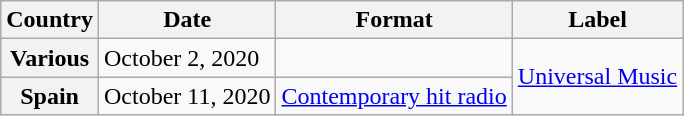<table class="wikitable plainrowheaders">
<tr>
<th>Country</th>
<th>Date</th>
<th>Format</th>
<th>Label</th>
</tr>
<tr>
<th scope="row">Various</th>
<td>October 2, 2020</td>
<td></td>
<td rowspan="2"><a href='#'>Universal Music</a></td>
</tr>
<tr>
<th scope="row">Spain</th>
<td>October 11, 2020</td>
<td><a href='#'>Contemporary hit radio</a></td>
</tr>
</table>
